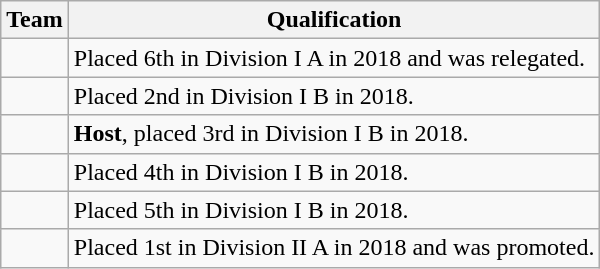<table class="wikitable">
<tr>
<th>Team</th>
<th>Qualification</th>
</tr>
<tr>
<td></td>
<td>Placed 6th in Division I A in 2018 and was relegated.</td>
</tr>
<tr>
<td></td>
<td>Placed 2nd in Division I B in 2018.</td>
</tr>
<tr>
<td></td>
<td><strong>Host</strong>, placed 3rd in Division I B in 2018.</td>
</tr>
<tr>
<td></td>
<td>Placed 4th in Division I B in 2018.</td>
</tr>
<tr>
<td></td>
<td>Placed 5th in Division I B in 2018.</td>
</tr>
<tr>
<td></td>
<td>Placed 1st in Division II A in 2018 and was promoted.</td>
</tr>
</table>
